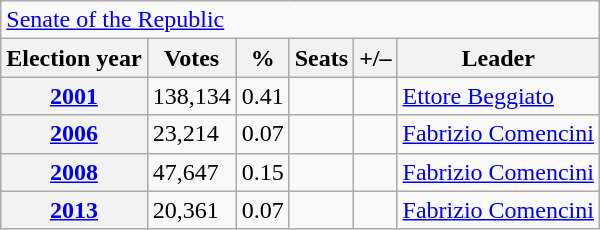<table class="wikitable">
<tr>
<td colspan="7"><a href='#'>Senate of the Republic</a></td>
</tr>
<tr>
<th>Election year</th>
<th>Votes</th>
<th>%</th>
<th>Seats</th>
<th>+/–</th>
<th>Leader</th>
</tr>
<tr>
<th><a href='#'>2001</a></th>
<td>138,134</td>
<td>0.41</td>
<td></td>
<td></td>
<td><a href='#'>Ettore Beggiato</a></td>
</tr>
<tr>
<th><a href='#'>2006</a></th>
<td>23,214</td>
<td>0.07</td>
<td></td>
<td></td>
<td><a href='#'>Fabrizio Comencini</a></td>
</tr>
<tr>
<th><a href='#'>2008</a></th>
<td>47,647</td>
<td>0.15</td>
<td></td>
<td></td>
<td><a href='#'>Fabrizio Comencini</a></td>
</tr>
<tr>
<th><a href='#'>2013</a></th>
<td>20,361</td>
<td>0.07</td>
<td></td>
<td></td>
<td><a href='#'>Fabrizio Comencini</a></td>
</tr>
</table>
